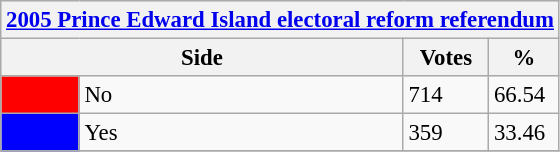<table class="wikitable" style="font-size: 95%; clear:both">
<tr style="background-color:#E9E9E9">
<th colspan=4><a href='#'>2005 Prince Edward Island electoral reform referendum</a></th>
</tr>
<tr style="background-color:#E9E9E9">
<th colspan=2 style="width: 130px">Side</th>
<th style="width: 50px">Votes</th>
<th style="width: 40px">%</th>
</tr>
<tr>
<td bgcolor="red"></td>
<td>No</td>
<td>714</td>
<td>66.54</td>
</tr>
<tr>
<td bgcolor="blue"></td>
<td>Yes</td>
<td>359</td>
<td>33.46</td>
</tr>
<tr>
</tr>
</table>
